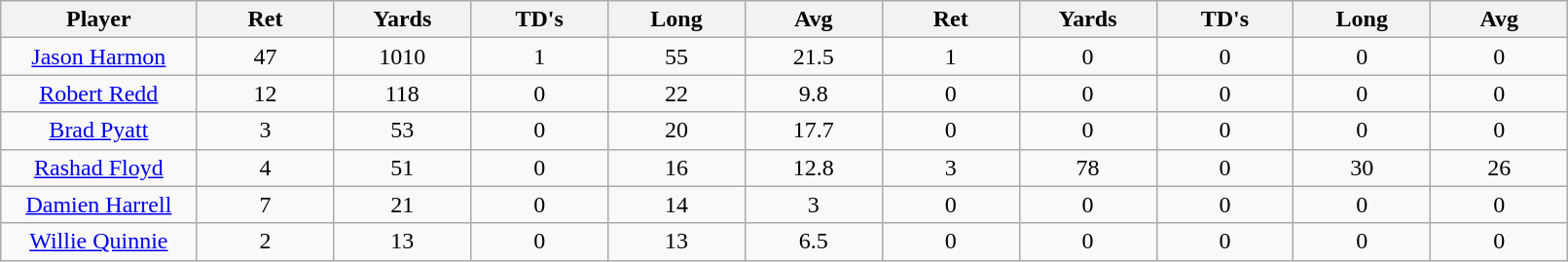<table class="wikitable sortable">
<tr>
<th bgcolor="#DDDDFF" width="10%">Player</th>
<th bgcolor="#DDDDFF" width="7%">Ret</th>
<th bgcolor="#DDDDFF" width="7%">Yards</th>
<th bgcolor="#DDDDFF" width="7%">TD's</th>
<th bgcolor="#DDDDFF" width="7%">Long</th>
<th bgcolor="#DDDDFF" width="7%">Avg</th>
<th bgcolor="#DDDDFF" width="7%">Ret</th>
<th bgcolor="#DDDDFF" width="7%">Yards</th>
<th bgcolor="#DDDDFF" width="7%">TD's</th>
<th bgcolor="#DDDDFF" width="7%">Long</th>
<th bgcolor="#DDDDFF" width="7%">Avg</th>
</tr>
<tr align="center">
<td><a href='#'>Jason Harmon</a></td>
<td>47</td>
<td>1010</td>
<td>1</td>
<td>55</td>
<td>21.5</td>
<td>1</td>
<td>0</td>
<td>0</td>
<td>0</td>
<td>0</td>
</tr>
<tr align="center">
<td><a href='#'>Robert Redd</a></td>
<td>12</td>
<td>118</td>
<td>0</td>
<td>22</td>
<td>9.8</td>
<td>0</td>
<td>0</td>
<td>0</td>
<td>0</td>
<td>0</td>
</tr>
<tr align="center">
<td><a href='#'>Brad Pyatt</a></td>
<td>3</td>
<td>53</td>
<td>0</td>
<td>20</td>
<td>17.7</td>
<td>0</td>
<td>0</td>
<td>0</td>
<td>0</td>
<td>0</td>
</tr>
<tr align="center">
<td><a href='#'>Rashad Floyd</a></td>
<td>4</td>
<td>51</td>
<td>0</td>
<td>16</td>
<td>12.8</td>
<td>3</td>
<td>78</td>
<td>0</td>
<td>30</td>
<td>26</td>
</tr>
<tr align="center">
<td><a href='#'>Damien Harrell</a></td>
<td>7</td>
<td>21</td>
<td>0</td>
<td>14</td>
<td>3</td>
<td>0</td>
<td>0</td>
<td>0</td>
<td>0</td>
<td>0</td>
</tr>
<tr align="center">
<td><a href='#'>Willie Quinnie</a></td>
<td>2</td>
<td>13</td>
<td>0</td>
<td>13</td>
<td>6.5</td>
<td>0</td>
<td>0</td>
<td>0</td>
<td>0</td>
<td>0</td>
</tr>
</table>
